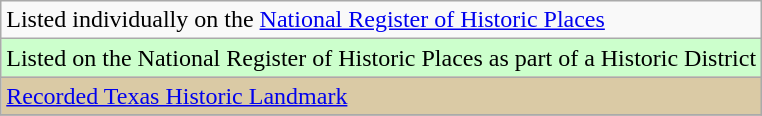<table class="wikitable">
<tr>
<td>Listed individually on the <a href='#'>National Register of Historic Places</a></td>
</tr>
<tr>
<td style="background: #CCFFCC">Listed on the National Register of Historic Places as part of a Historic District</td>
</tr>
<tr>
<td style="background: #DACAA5"><a href='#'>Recorded Texas Historic Landmark</a></td>
</tr>
<tr>
</tr>
</table>
